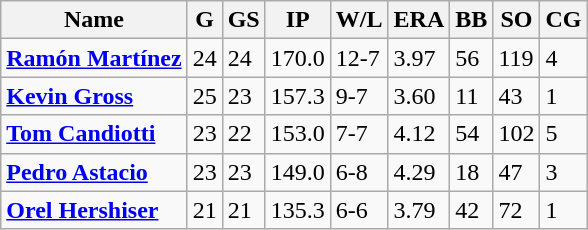<table class="wikitable sortable" style="text-align:left">
<tr>
<th>Name</th>
<th>G</th>
<th>GS</th>
<th>IP</th>
<th>W/L</th>
<th>ERA</th>
<th>BB</th>
<th>SO</th>
<th>CG</th>
</tr>
<tr>
<td><strong><a href='#'>Ramón Martínez</a>	</strong></td>
<td>24</td>
<td>24</td>
<td>170.0</td>
<td>12-7</td>
<td>3.97</td>
<td>56</td>
<td>119</td>
<td>4</td>
</tr>
<tr>
<td><strong><a href='#'>Kevin Gross</a>	</strong></td>
<td>25</td>
<td>23</td>
<td>157.3</td>
<td>9-7</td>
<td>3.60</td>
<td>11</td>
<td>43</td>
<td>1</td>
</tr>
<tr>
<td><strong><a href='#'>Tom Candiotti</a>	</strong></td>
<td>23</td>
<td>22</td>
<td>153.0</td>
<td>7-7</td>
<td>4.12</td>
<td>54</td>
<td>102</td>
<td>5</td>
</tr>
<tr>
<td><strong><a href='#'>Pedro Astacio</a></strong></td>
<td>23</td>
<td>23</td>
<td>149.0</td>
<td>6-8</td>
<td>4.29</td>
<td>18</td>
<td>47</td>
<td>3</td>
</tr>
<tr>
<td><strong><a href='#'>Orel Hershiser</a></strong></td>
<td>21</td>
<td>21</td>
<td>135.3</td>
<td>6-6</td>
<td>3.79</td>
<td>42</td>
<td>72</td>
<td>1</td>
</tr>
</table>
